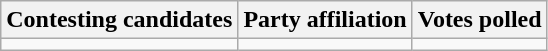<table class="wikitable sortable">
<tr>
<th>Contesting candidates</th>
<th>Party affiliation</th>
<th>Votes polled</th>
</tr>
<tr>
<td></td>
<td></td>
<td></td>
</tr>
</table>
